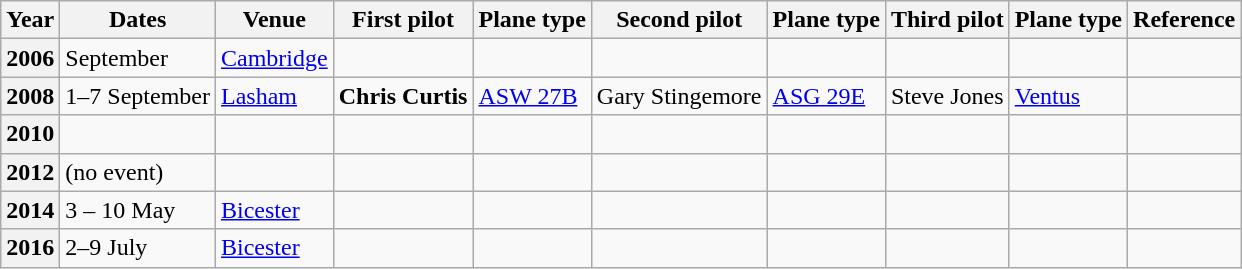<table class="wikitable">
<tr>
<th scope="col">Year</th>
<th scope="col">Dates</th>
<th scope="col">Venue</th>
<th ! scope="col">First pilot</th>
<th scope="col">Plane type</th>
<th ! scope="col">Second pilot</th>
<th scope="col">Plane type</th>
<th ! scope="col">Third pilot</th>
<th scope="col">Plane type</th>
<th ! scope="col">Reference</th>
</tr>
<tr>
<th scope="row">2006</th>
<td>September</td>
<td><a href='#'>Cambridge</a></td>
<td></td>
<td></td>
<td></td>
<td></td>
<td></td>
<td></td>
<td></td>
</tr>
<tr>
<th scope="row">2008</th>
<td>1–7 September</td>
<td><a href='#'>Lasham</a></td>
<td><strong>Chris Curtis</strong></td>
<td><a href='#'>ASW 27B</a></td>
<td>Gary Stingemore</td>
<td><a href='#'>ASG 29E</a></td>
<td>Steve Jones</td>
<td><a href='#'>Ventus</a></td>
<td></td>
</tr>
<tr>
<th scope="row">2010</th>
<td></td>
<td></td>
<td></td>
<td></td>
<td></td>
<td></td>
<td></td>
<td></td>
<td></td>
</tr>
<tr>
<th scope="row">2012</th>
<td>(no event)</td>
<td></td>
<td></td>
<td></td>
<td></td>
<td></td>
<td></td>
<td></td>
<td></td>
</tr>
<tr>
<th scope="row">2014</th>
<td>3 – 10 May</td>
<td><a href='#'>Bicester</a></td>
<td></td>
<td></td>
<td></td>
<td></td>
<td></td>
<td></td>
<td></td>
</tr>
<tr>
<th scope="row">2016</th>
<td>2–9 July</td>
<td><a href='#'>Bicester</a></td>
<td></td>
<td></td>
<td></td>
<td></td>
<td></td>
<td></td>
<td></td>
</tr>
</table>
